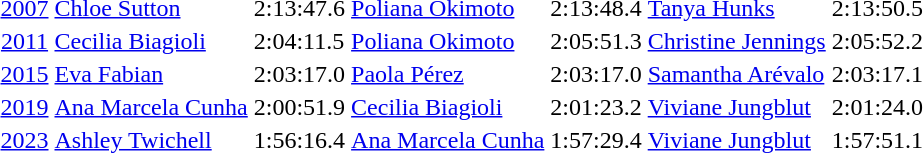<table>
<tr>
<td align=center><a href='#'>2007</a></td>
<td> <a href='#'>Chloe Sutton</a></td>
<td>2:13:47.6</td>
<td> <a href='#'>Poliana Okimoto</a></td>
<td>2:13:48.4</td>
<td> <a href='#'>Tanya Hunks</a></td>
<td>2:13:50.5</td>
</tr>
<tr>
<td align=center><a href='#'>2011</a></td>
<td> <a href='#'>Cecilia Biagioli</a></td>
<td>2:04:11.5</td>
<td> <a href='#'>Poliana Okimoto</a></td>
<td>2:05:51.3</td>
<td> <a href='#'>Christine Jennings</a></td>
<td>2:05:52.2</td>
</tr>
<tr>
<td align=center><a href='#'>2015</a></td>
<td> <a href='#'>Eva Fabian</a></td>
<td>2:03:17.0</td>
<td> <a href='#'>Paola Pérez</a></td>
<td>2:03:17.0</td>
<td> <a href='#'>Samantha Arévalo</a></td>
<td>2:03:17.1</td>
</tr>
<tr>
<td align=center><a href='#'>2019</a></td>
<td> <a href='#'>Ana Marcela Cunha</a></td>
<td>2:00:51.9</td>
<td> <a href='#'>Cecilia Biagioli</a></td>
<td>2:01:23.2</td>
<td> <a href='#'>Viviane Jungblut</a></td>
<td>2:01:24.0</td>
</tr>
<tr>
<td align=center><a href='#'>2023</a></td>
<td> <a href='#'>Ashley Twichell</a></td>
<td>1:56:16.4</td>
<td> <a href='#'>Ana Marcela Cunha</a></td>
<td>1:57:29.4</td>
<td> <a href='#'>Viviane Jungblut</a></td>
<td>1:57:51.1</td>
</tr>
</table>
